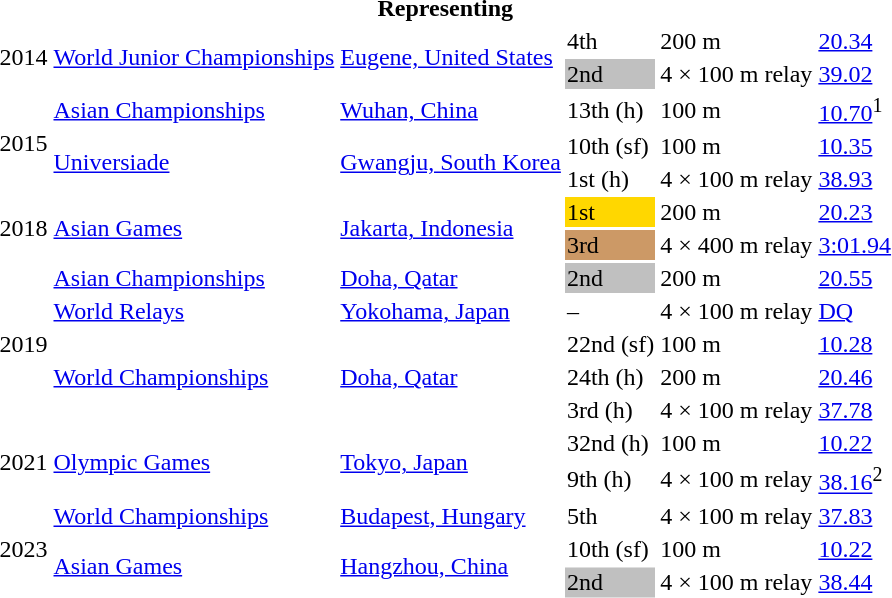<table>
<tr>
<th colspan="6">Representing </th>
</tr>
<tr>
<td rowspan=2>2014</td>
<td rowspan=2><a href='#'>World Junior Championships</a></td>
<td rowspan=2><a href='#'>Eugene, United States</a></td>
<td>4th</td>
<td>200 m</td>
<td><a href='#'>20.34</a></td>
</tr>
<tr>
<td bgcolor=silver>2nd</td>
<td>4 × 100 m relay</td>
<td><a href='#'>39.02</a></td>
</tr>
<tr>
<td rowspan=3>2015</td>
<td><a href='#'>Asian Championships</a></td>
<td><a href='#'>Wuhan, China</a></td>
<td>13th (h)</td>
<td>100 m</td>
<td><a href='#'>10.70</a><sup>1</sup></td>
</tr>
<tr>
<td rowspan=2><a href='#'>Universiade</a></td>
<td rowspan=2><a href='#'>Gwangju, South Korea</a></td>
<td>10th (sf)</td>
<td>100 m</td>
<td><a href='#'>10.35</a></td>
</tr>
<tr>
<td>1st (h)</td>
<td>4 × 100 m relay</td>
<td><a href='#'>38.93</a></td>
</tr>
<tr>
<td rowspan=2>2018</td>
<td rowspan=2><a href='#'>Asian Games</a></td>
<td rowspan=2><a href='#'>Jakarta, Indonesia</a></td>
<td bgcolor=gold>1st</td>
<td>200 m</td>
<td><a href='#'>20.23</a></td>
</tr>
<tr>
<td bgcolor=cc9966>3rd</td>
<td>4 × 400 m relay</td>
<td><a href='#'>3:01.94</a></td>
</tr>
<tr>
<td rowspan=5>2019</td>
<td><a href='#'>Asian Championships</a></td>
<td><a href='#'>Doha, Qatar</a></td>
<td bgcolor=silver>2nd</td>
<td>200 m</td>
<td><a href='#'>20.55</a></td>
</tr>
<tr>
<td><a href='#'>World Relays</a></td>
<td><a href='#'>Yokohama, Japan</a></td>
<td>–</td>
<td>4 × 100 m relay</td>
<td><a href='#'>DQ</a></td>
</tr>
<tr>
<td rowspan=3><a href='#'>World Championships</a></td>
<td rowspan=3><a href='#'>Doha, Qatar</a></td>
<td>22nd (sf)</td>
<td>100 m</td>
<td><a href='#'>10.28</a></td>
</tr>
<tr>
<td>24th (h)</td>
<td>200 m</td>
<td><a href='#'>20.46</a></td>
</tr>
<tr>
<td>3rd (h)</td>
<td>4 × 100 m relay</td>
<td><a href='#'>37.78</a></td>
</tr>
<tr>
<td rowspan=2>2021</td>
<td rowspan=2><a href='#'>Olympic Games</a></td>
<td rowspan=2><a href='#'>Tokyo, Japan</a></td>
<td>32nd (h)</td>
<td>100 m</td>
<td><a href='#'>10.22</a></td>
</tr>
<tr>
<td>9th (h)</td>
<td>4 × 100 m relay</td>
<td><a href='#'>38.16</a><sup>2</sup></td>
</tr>
<tr>
<td rowspan=3>2023</td>
<td><a href='#'>World Championships</a></td>
<td><a href='#'>Budapest, Hungary</a></td>
<td>5th</td>
<td>4 × 100 m relay</td>
<td><a href='#'>37.83</a></td>
</tr>
<tr>
<td rowspan=2><a href='#'>Asian Games</a></td>
<td rowspan=2><a href='#'>Hangzhou, China</a></td>
<td>10th (sf)</td>
<td>100 m</td>
<td><a href='#'>10.22</a></td>
</tr>
<tr>
<td bgcolor=silver>2nd</td>
<td>4 × 100 m relay</td>
<td><a href='#'>38.44</a></td>
</tr>
</table>
